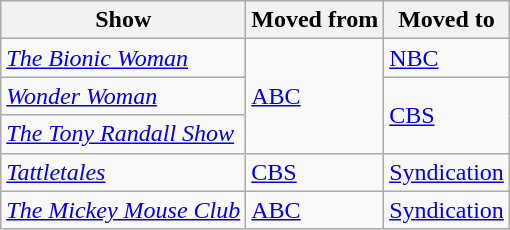<table class="wikitable sortable">
<tr>
<th>Show</th>
<th>Moved from</th>
<th>Moved to</th>
</tr>
<tr>
<td><em><a href='#'>The Bionic Woman</a></em></td>
<td rowspan="3"><a href='#'>ABC</a></td>
<td><a href='#'>NBC</a></td>
</tr>
<tr>
<td><em><a href='#'>Wonder Woman</a></em></td>
<td rowspan="2"><a href='#'>CBS</a></td>
</tr>
<tr>
<td><em><a href='#'>The Tony Randall Show</a></em></td>
</tr>
<tr>
<td><em><a href='#'>Tattletales</a></em></td>
<td rowspan="1"><a href='#'>CBS</a></td>
<td><a href='#'>Syndication</a></td>
</tr>
<tr>
<td><em><a href='#'>The Mickey Mouse Club</a></em></td>
<td><a href='#'>ABC</a></td>
<td><a href='#'>Syndication</a></td>
</tr>
</table>
